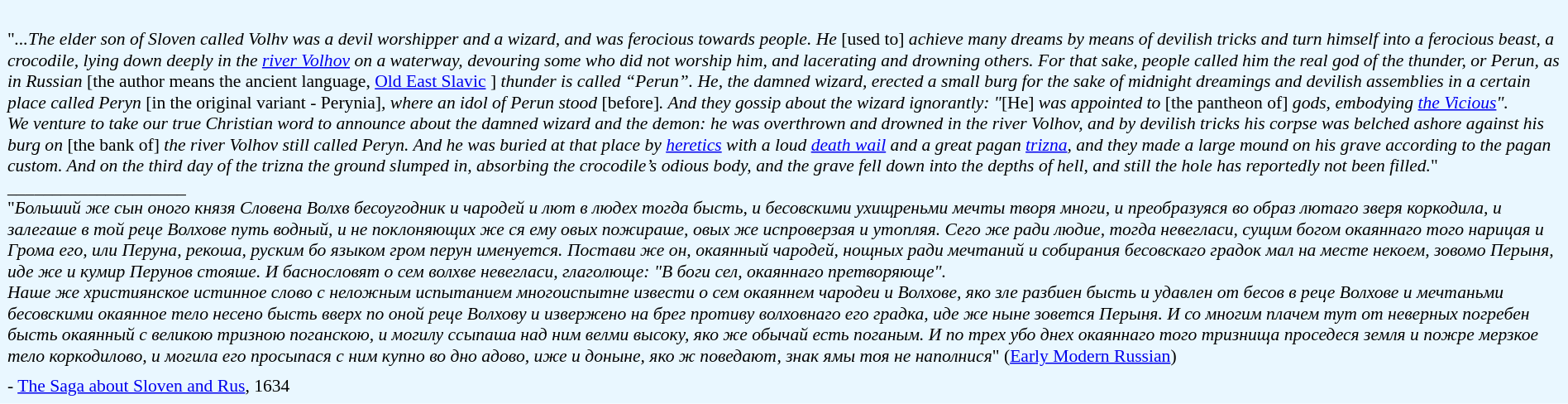<table class="toccolours" style="font-size: 90%; background:#E9F7FF; color:black;" cellspacing="5">
<tr>
<td style="text-align: left;"><br>"<em>...The elder son of Sloven called Volhv was a devil worshipper and a wizard, and was ferocious towards people. He </em>[used to]<em> achieve many dreams by means of devilish tricks and turn himself into a ferocious beast, a crocodile, lying down deeply in the <a href='#'>river Volhov</a> on a waterway, devouring some who did not worship him, and lacerating and drowning others. For that sake, people called him the real god of the thunder, or Perun, as in Russian </em>[the author means the ancient language, <a href='#'>Old East Slavic</a> ]<em> thunder is called “Perun”. He, the damned wizard, erected a small burg for the sake of midnight dreamings and devilish assemblies in a certain place called Peryn </em>[in the original variant - Perynia]<em>, where an idol of Perun stood </em>[before]<em>. And they gossip about the wizard ignorantly: "</em>[He]<em> was appointed to </em>[the pantheon of]<em> gods, embodying <a href='#'>the Vicious</a>".</em><br><em>We venture to take our true Christian word to announce about the damned wizard and the demon: he was overthrown and drowned in the river Volhov, and by devilish tricks his corpse was belched ashore against his burg on </em>[the bank of]<em> the river Volhov still called Peryn. And he was buried at that place by <a href='#'>heretics</a> with a loud <a href='#'>death wail</a> and a great pagan <a href='#'>trizna</a>, and they made a large mound on his grave according to the pagan custom. And on the third day of the trizna the ground slumped in, absorbing the crocodile’s odious body, and the grave fell down into the depths of hell, and still the hole has reportedly not been filled.</em>"<br>
____________________<br>"<em>Больший же сын оного князя Словена Волхв бесоугодник и чародей и лют в людех тогда бысть, и бесовскими ухищреньми мечты творя многи, и преобразуяся во образ лютаго зверя коркодила, и залегаше в той реце Волхове путь водный, и не поклоняющих же ся ему овых пожираше, овых же испроверзая и утопляя. Сего же ради людие, тогда невегласи, сущим богом окаяннаго того нарицая и Грома его, или Перуна, рекоша, руским бо языком гром перун именуется. Постави же он, окаянный чародей, нощных ради мечтаний и собирания бесовскаго градок мал на месте некоем, зовомо Перыня, иде же и кумир Перунов стояше. И баснословят о сем волхве невегласи, глаголюще: "В боги сел, окаяннаго претворяюще".</em><br><em>Наше же християнское истинное слово с неложным испытанием многоиспытне извести о сем окаяннем чародеи и Волхове, яко зле разбиен бысть и удавлен от бесов в реце Волхове и мечтаньми бесовскими окаянное тело несено бысть вверх по оной реце Волхову и извержено на брег противу волховнаго его градка, иде же ныне зовется Перыня. И со многим плачем тут от неверных погребен бысть окаянный с великою тризною поганскою, и могилу ссыпаша над ним велми высоку, яко же обычай есть поганым. И по трех убо днех окаяннаго того тризнища проседеся земля и пожре мерзкое тело коркодилово, и могила его просыпася с ним купно во дно адово, иже и доныне, яко ж поведают, знак ямы тоя не наполнися</em>" (<a href='#'>Early Modern Russian</a>)
</td>
</tr>
<tr>
<td style="text-align: left;">- <a href='#'>The Saga about Sloven and Rus</a>, 1634</td>
</tr>
</table>
